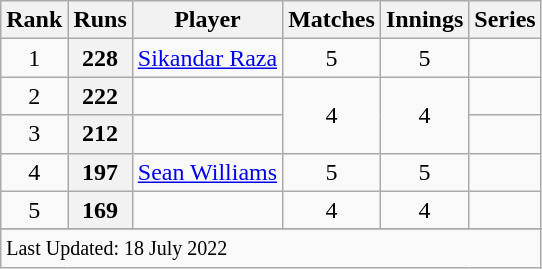<table class="wikitable plainrowheaders sortable">
<tr>
<th scope=col>Rank</th>
<th scope=col>Runs</th>
<th scope=col>Player</th>
<th scope=col>Matches</th>
<th scope=col>Innings</th>
<th scope=col>Series</th>
</tr>
<tr>
<td align=center>1</td>
<th scope=row style=text-align:center;>228</th>
<td><a href='#'>Sikandar Raza</a></td>
<td align=center>5</td>
<td align=center>5</td>
<td></td>
</tr>
<tr>
<td align=center>2</td>
<th scope=row style=text-align:center;>222</th>
<td></td>
<td align=center rowspan=2>4</td>
<td align=center rowspan=2>4</td>
<td></td>
</tr>
<tr>
<td align=center>3</td>
<th scope=row style=text-align:center;>212</th>
<td></td>
<td></td>
</tr>
<tr>
<td align=center>4</td>
<th scope=row style=text-align:center;>197</th>
<td><a href='#'>Sean Williams</a></td>
<td align=center>5</td>
<td align=center>5</td>
<td></td>
</tr>
<tr>
<td align=center>5</td>
<th scope=row style=text-align:center;>169</th>
<td></td>
<td align=center>4</td>
<td align=center>4</td>
<td></td>
</tr>
<tr>
</tr>
<tr class=sortbottom>
<td colspan=6><small>Last Updated: 18 July 2022</small></td>
</tr>
</table>
